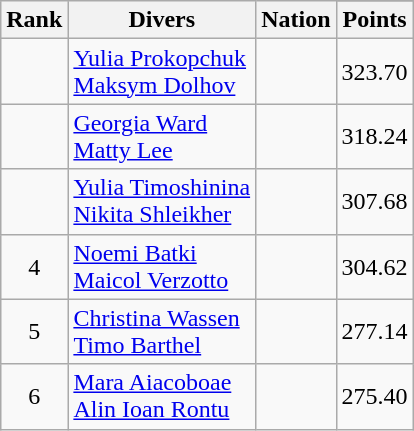<table class="wikitable sortable" style="text-align:center">
<tr>
<th rowspan=2>Rank</th>
<th rowspan=2>Divers</th>
<th rowspan=2>Nation</th>
</tr>
<tr>
<th>Points</th>
</tr>
<tr>
<td></td>
<td align=left><a href='#'>Yulia Prokopchuk</a><br><a href='#'>Maksym Dolhov</a></td>
<td align=left></td>
<td>323.70</td>
</tr>
<tr>
<td></td>
<td align=left><a href='#'>Georgia Ward</a><br><a href='#'>Matty Lee</a></td>
<td align=left></td>
<td>318.24</td>
</tr>
<tr>
<td></td>
<td align=left><a href='#'>Yulia Timoshinina</a><br><a href='#'>Nikita Shleikher</a></td>
<td align=left></td>
<td>307.68</td>
</tr>
<tr ">
<td>4</td>
<td align=left><a href='#'>Noemi Batki</a><br><a href='#'>Maicol Verzotto</a></td>
<td align=left></td>
<td>304.62</td>
</tr>
<tr>
<td>5</td>
<td align=left><a href='#'>Christina Wassen</a><br><a href='#'>Timo Barthel</a></td>
<td align=left></td>
<td>277.14</td>
</tr>
<tr>
<td>6</td>
<td align=left><a href='#'>Mara Aiacoboae</a><br><a href='#'>Alin Ioan Rontu</a></td>
<td align=left></td>
<td>275.40</td>
</tr>
</table>
